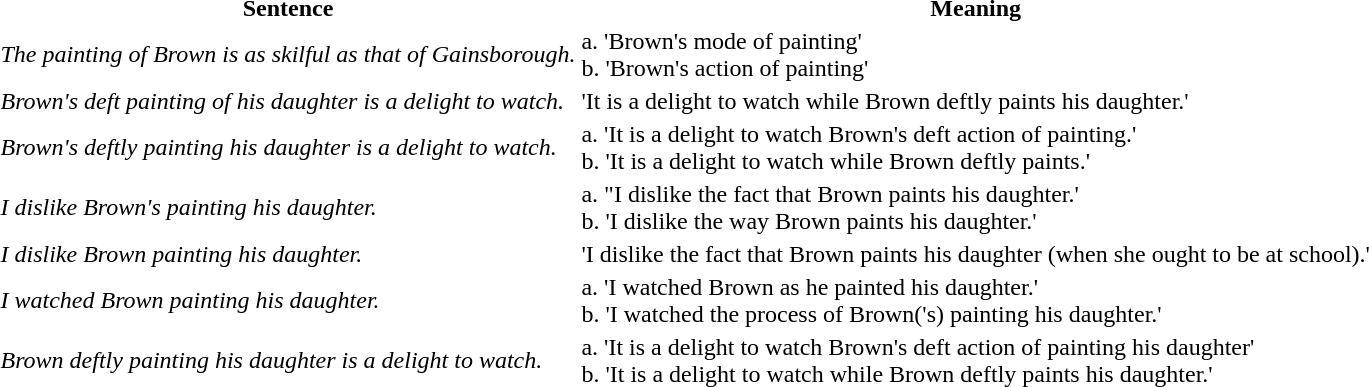<table>
<tr>
<th>Sentence</th>
<th>Meaning</th>
</tr>
<tr>
<td><em>The painting of Brown is as skilful as that of Gainsborough.</em></td>
<td>a. 'Brown's mode of painting'<br>b. 'Brown's action of painting'</td>
</tr>
<tr>
<td><em>Brown's deft painting of his daughter is a delight to watch.</em></td>
<td>'It is a delight to watch while Brown deftly paints his daughter.'</td>
</tr>
<tr>
<td><em>Brown's deftly painting his daughter is a delight to watch.</em></td>
<td>a. 'It is a delight to watch Brown's deft action of painting.'<br>b. 'It is a delight to watch while Brown deftly paints.'</td>
</tr>
<tr>
<td><em>I dislike Brown's painting his daughter.</em></td>
<td>a. "I dislike the fact that Brown paints his daughter.'<br>b. 'I dislike the way Brown paints his daughter.'</td>
</tr>
<tr>
<td><em>I dislike Brown painting his daughter.</em></td>
<td>'I dislike the fact that Brown paints his daughter (when she ought to be at school).'</td>
</tr>
<tr>
<td><em>I watched Brown painting his daughter.</em></td>
<td>a. 'I watched Brown as he painted his daughter.'<br>b. 'I watched the process of Brown('s) painting his daughter.'</td>
</tr>
<tr>
<td><em>Brown deftly painting his daughter is a delight to watch.</em></td>
<td>a. 'It is a delight to watch Brown's deft action of painting his daughter'<br>b. 'It is a delight to watch while Brown deftly paints his daughter.'</td>
</tr>
<tr>
</tr>
</table>
